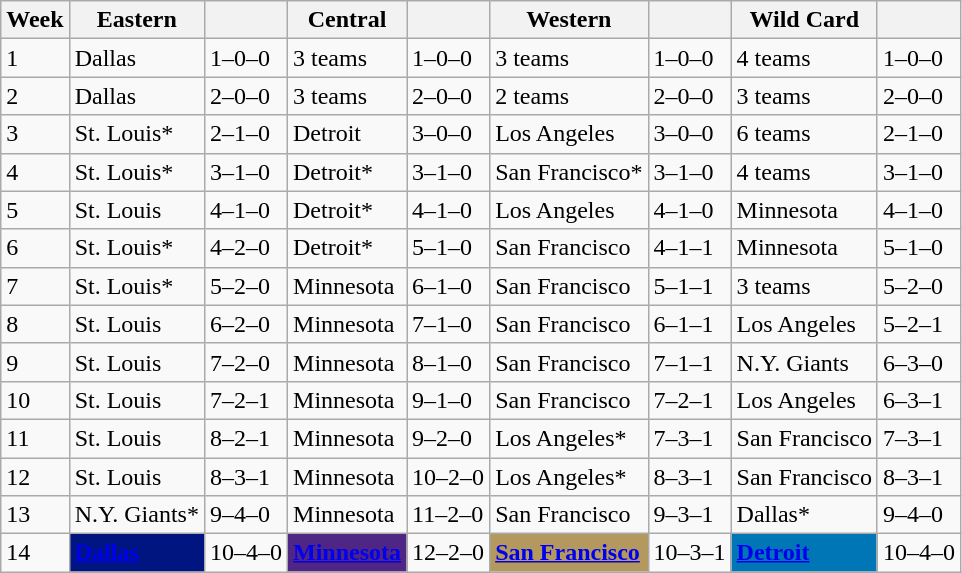<table class="wikitable">
<tr>
<th>Week</th>
<th>Eastern</th>
<th></th>
<th>Central</th>
<th></th>
<th>Western</th>
<th></th>
<th>Wild Card</th>
<th></th>
</tr>
<tr>
<td>1</td>
<td>Dallas</td>
<td>1–0–0</td>
<td>3 teams</td>
<td>1–0–0</td>
<td>3 teams</td>
<td>1–0–0</td>
<td>4 teams</td>
<td>1–0–0</td>
</tr>
<tr>
<td>2</td>
<td>Dallas</td>
<td>2–0–0</td>
<td>3 teams</td>
<td>2–0–0</td>
<td>2 teams</td>
<td>2–0–0</td>
<td>3 teams</td>
<td>2–0–0</td>
</tr>
<tr>
<td>3</td>
<td>St. Louis*</td>
<td>2–1–0</td>
<td>Detroit</td>
<td>3–0–0</td>
<td>Los Angeles</td>
<td>3–0–0</td>
<td>6 teams</td>
<td>2–1–0</td>
</tr>
<tr>
<td>4</td>
<td>St. Louis*</td>
<td>3–1–0</td>
<td>Detroit*</td>
<td>3–1–0</td>
<td>San Francisco*</td>
<td>3–1–0</td>
<td>4 teams</td>
<td>3–1–0</td>
</tr>
<tr>
<td>5</td>
<td>St. Louis</td>
<td>4–1–0</td>
<td>Detroit*</td>
<td>4–1–0</td>
<td>Los Angeles</td>
<td>4–1–0</td>
<td>Minnesota</td>
<td>4–1–0</td>
</tr>
<tr>
<td>6</td>
<td>St. Louis*</td>
<td>4–2–0</td>
<td>Detroit*</td>
<td>5–1–0</td>
<td>San Francisco</td>
<td>4–1–1</td>
<td>Minnesota</td>
<td>5–1–0</td>
</tr>
<tr>
<td>7</td>
<td>St. Louis*</td>
<td>5–2–0</td>
<td>Minnesota</td>
<td>6–1–0</td>
<td>San Francisco</td>
<td>5–1–1</td>
<td>3 teams</td>
<td>5–2–0</td>
</tr>
<tr>
<td>8</td>
<td>St. Louis</td>
<td>6–2–0</td>
<td>Minnesota</td>
<td>7–1–0</td>
<td>San Francisco</td>
<td>6–1–1</td>
<td>Los Angeles</td>
<td>5–2–1</td>
</tr>
<tr>
<td>9</td>
<td>St. Louis</td>
<td>7–2–0</td>
<td>Minnesota</td>
<td>8–1–0</td>
<td>San Francisco</td>
<td>7–1–1</td>
<td>N.Y. Giants</td>
<td>6–3–0</td>
</tr>
<tr>
<td>10</td>
<td>St. Louis</td>
<td>7–2–1</td>
<td>Minnesota</td>
<td>9–1–0</td>
<td>San Francisco</td>
<td>7–2–1</td>
<td>Los Angeles</td>
<td>6–3–1</td>
</tr>
<tr>
<td>11</td>
<td>St. Louis</td>
<td>8–2–1</td>
<td>Minnesota</td>
<td>9–2–0</td>
<td>Los Angeles*</td>
<td>7–3–1</td>
<td>San Francisco</td>
<td>7–3–1</td>
</tr>
<tr>
<td>12</td>
<td>St. Louis</td>
<td>8–3–1</td>
<td>Minnesota</td>
<td>10–2–0</td>
<td>Los Angeles*</td>
<td>8–3–1</td>
<td>San Francisco</td>
<td>8–3–1</td>
</tr>
<tr>
<td>13</td>
<td>N.Y. Giants*</td>
<td>9–4–0</td>
<td>Minnesota</td>
<td>11–2–0</td>
<td>San Francisco</td>
<td>9–3–1</td>
<td>Dallas*</td>
<td>9–4–0</td>
</tr>
<tr>
<td>14</td>
<td bgcolor="#00157F"><strong><a href='#'><span>Dallas</span></a></strong></td>
<td>10–4–0</td>
<td bgcolor="#4F2683"><strong><a href='#'><span>Minnesota</span></a></strong></td>
<td>12–2–0</td>
<td bgcolor="#B3995D"><strong><a href='#'><span>San Francisco</span></a></strong></td>
<td>10–3–1</td>
<td bgcolor="#0076B6"><strong><a href='#'><span>Detroit</span></a></strong></td>
<td>10–4–0</td>
</tr>
</table>
